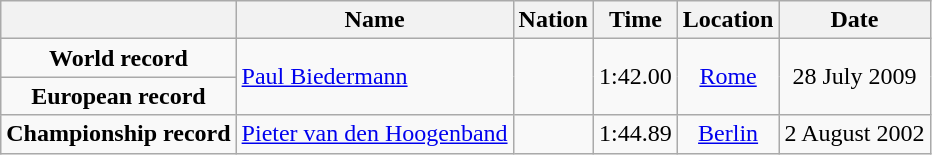<table class=wikitable style=text-align:center>
<tr>
<th></th>
<th>Name</th>
<th>Nation</th>
<th>Time</th>
<th>Location</th>
<th>Date</th>
</tr>
<tr>
<td><strong>World record</strong></td>
<td align=left rowspan=2><a href='#'>Paul Biedermann</a></td>
<td align=left rowspan=2></td>
<td align=left rowspan=2>1:42.00</td>
<td rowspan=2><a href='#'>Rome</a></td>
<td rowspan=2>28 July 2009</td>
</tr>
<tr>
<td><strong>European record</strong></td>
</tr>
<tr>
<td><strong>Championship record</strong></td>
<td align=left><a href='#'>Pieter van den Hoogenband</a></td>
<td align=left></td>
<td align=left>1:44.89</td>
<td><a href='#'>Berlin</a></td>
<td>2 August 2002</td>
</tr>
</table>
